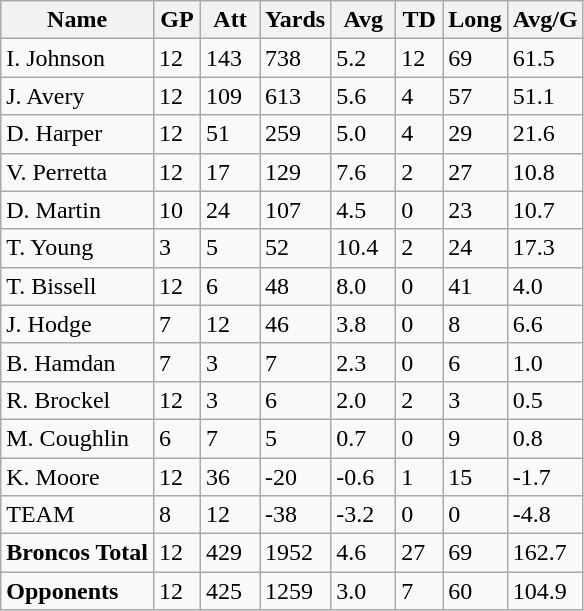<table class="wikitable" style="white-space:nowrap;">
<tr>
<th>Name</th>
<th>GP</th>
<th>Att</th>
<th>Yards</th>
<th>Avg</th>
<th>TD</th>
<th>Long</th>
<th>Avg/G</th>
</tr>
<tr>
<td>I. Johnson</td>
<td>12  </td>
<td>143  </td>
<td>738  </td>
<td>5.2  </td>
<td>12  </td>
<td>69  </td>
<td>61.5</td>
</tr>
<tr>
<td>J. Avery</td>
<td>12  </td>
<td>109  </td>
<td>613  </td>
<td>5.6  </td>
<td>4  </td>
<td>57  </td>
<td>51.1</td>
</tr>
<tr>
<td>D. Harper</td>
<td>12  </td>
<td>51  </td>
<td>259  </td>
<td>5.0  </td>
<td>4  </td>
<td>29  </td>
<td>21.6</td>
</tr>
<tr>
<td>V. Perretta</td>
<td>12  </td>
<td>17  </td>
<td>129  </td>
<td>7.6  </td>
<td>2  </td>
<td>27  </td>
<td>10.8</td>
</tr>
<tr>
<td>D. Martin</td>
<td>10  </td>
<td>24  </td>
<td>107  </td>
<td>4.5  </td>
<td>0  </td>
<td>23  </td>
<td>10.7</td>
</tr>
<tr>
<td>T. Young</td>
<td>3  </td>
<td>5  </td>
<td>52  </td>
<td>10.4  </td>
<td>2  </td>
<td>24  </td>
<td>17.3</td>
</tr>
<tr>
<td>T. Bissell</td>
<td>12  </td>
<td>6  </td>
<td>48  </td>
<td>8.0  </td>
<td>0  </td>
<td>41  </td>
<td>4.0</td>
</tr>
<tr>
<td>J. Hodge</td>
<td>7  </td>
<td>12  </td>
<td>46  </td>
<td>3.8  </td>
<td>0  </td>
<td>8  </td>
<td>6.6</td>
</tr>
<tr>
<td>B. Hamdan</td>
<td>7  </td>
<td>3  </td>
<td>7  </td>
<td>2.3  </td>
<td>0  </td>
<td>6  </td>
<td>1.0</td>
</tr>
<tr>
<td>R. Brockel</td>
<td>12  </td>
<td>3  </td>
<td>6  </td>
<td>2.0  </td>
<td>2  </td>
<td>3  </td>
<td>0.5</td>
</tr>
<tr>
<td>M. Coughlin</td>
<td>6  </td>
<td>7  </td>
<td>5  </td>
<td>0.7  </td>
<td>0  </td>
<td>9  </td>
<td>0.8</td>
</tr>
<tr>
<td>K. Moore</td>
<td>12  </td>
<td>36  </td>
<td>-20  </td>
<td>-0.6  </td>
<td>1  </td>
<td>15  </td>
<td>-1.7</td>
</tr>
<tr>
<td>TEAM</td>
<td>8  </td>
<td>12  </td>
<td>-38  </td>
<td>-3.2  </td>
<td>0  </td>
<td>0  </td>
<td>-4.8</td>
</tr>
<tr>
<td><strong>Broncos Total</strong></td>
<td>12  </td>
<td>429  </td>
<td>1952  </td>
<td>4.6  </td>
<td>27  </td>
<td>69  </td>
<td>162.7</td>
</tr>
<tr>
<td><strong>Opponents</strong></td>
<td>12  </td>
<td>425  </td>
<td>1259  </td>
<td>3.0  </td>
<td>7  </td>
<td>60  </td>
<td>104.9</td>
</tr>
</table>
